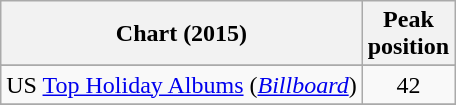<table class="wikitable sortable">
<tr>
<th>Chart (2015)</th>
<th>Peak<br>position</th>
</tr>
<tr>
</tr>
<tr>
</tr>
<tr>
<td>US <a href='#'>Top Holiday Albums</a> (<em><a href='#'>Billboard</a></em>)</td>
<td style="text-align:center;">42</td>
</tr>
<tr>
</tr>
</table>
